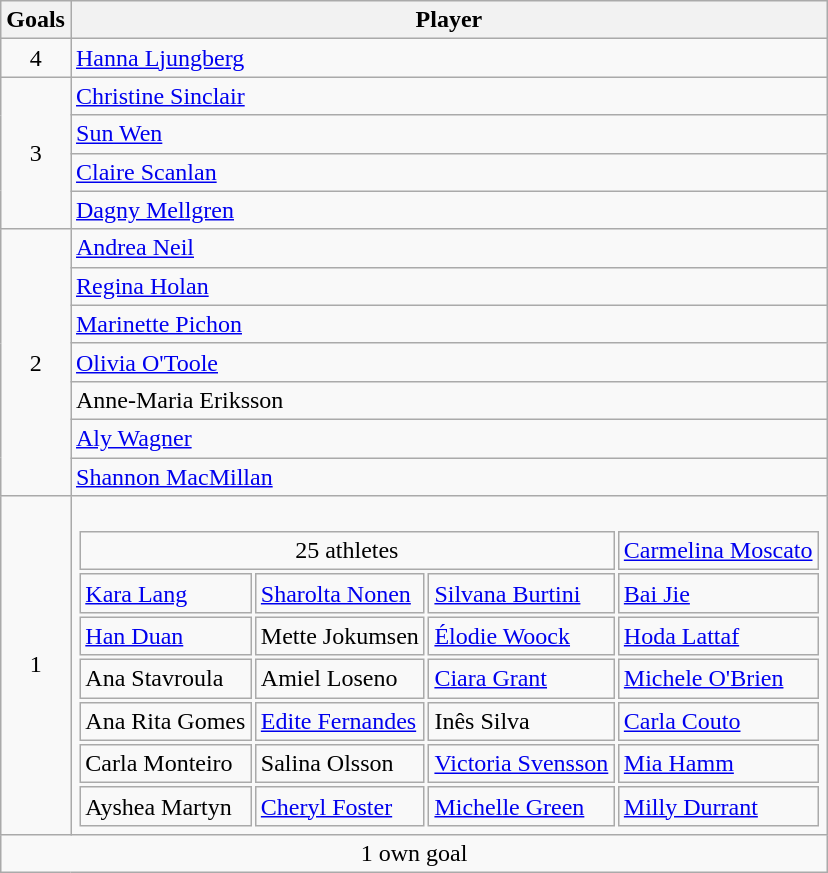<table class="wikitable">
<tr>
<th>Goals<br></th>
<th>Player</th>
</tr>
<tr>
<td align=center>4</td>
<td colspan=3> <a href='#'>Hanna Ljungberg</a></td>
</tr>
<tr>
<td rowspan=4 align=center>3</td>
<td colspan=3> <a href='#'>Christine Sinclair</a></td>
</tr>
<tr>
<td colspan=3> <a href='#'>Sun Wen</a></td>
</tr>
<tr>
<td colspan=3> <a href='#'>Claire Scanlan</a></td>
</tr>
<tr>
<td colspan=3> <a href='#'>Dagny Mellgren</a></td>
</tr>
<tr>
<td rowspan=7 align=center>2</td>
<td colspan=3> <a href='#'>Andrea Neil</a></td>
</tr>
<tr>
<td colspan=3> <a href='#'>Regina Holan</a></td>
</tr>
<tr>
<td colspan=3> <a href='#'>Marinette Pichon</a></td>
</tr>
<tr>
<td colspan=3> <a href='#'>Olivia O'Toole</a></td>
</tr>
<tr>
<td colspan=3> Anne-Maria Eriksson</td>
</tr>
<tr>
<td colspan=3> <a href='#'>Aly Wagner</a></td>
</tr>
<tr>
<td colspan=3> <a href='#'>Shannon MacMillan</a></td>
</tr>
<tr>
<td align=center>1</td>
<td colspan=3><br><table>
<tr>
<td colspan=3 align=center>25 athletes</td>
<td> <a href='#'>Carmelina Moscato</a></td>
</tr>
<tr>
<td> <a href='#'>Kara Lang</a></td>
<td> <a href='#'>Sharolta Nonen</a></td>
<td> <a href='#'>Silvana Burtini</a></td>
<td> <a href='#'>Bai Jie</a></td>
</tr>
<tr>
<td> <a href='#'>Han Duan</a></td>
<td> Mette Jokumsen</td>
<td> <a href='#'>Élodie Woock</a></td>
<td> <a href='#'>Hoda Lattaf</a></td>
</tr>
<tr>
<td> Ana Stavroula</td>
<td> Amiel Loseno</td>
<td> <a href='#'>Ciara Grant</a></td>
<td> <a href='#'>Michele O'Brien</a></td>
</tr>
<tr>
<td> Ana Rita Gomes</td>
<td> <a href='#'>Edite Fernandes</a></td>
<td> Inês Silva</td>
<td> <a href='#'>Carla Couto</a></td>
</tr>
<tr>
<td> Carla Monteiro</td>
<td> Salina Olsson</td>
<td> <a href='#'>Victoria Svensson</a></td>
<td> <a href='#'>Mia Hamm</a></td>
</tr>
<tr>
<td> Ayshea Martyn</td>
<td> <a href='#'>Cheryl Foster</a></td>
<td> <a href='#'>Michelle Green</a></td>
<td> <a href='#'>Milly Durrant</a></td>
</tr>
</table>
</td>
</tr>
<tr>
<td colspan=4 align=center>1 own goal</td>
</tr>
</table>
